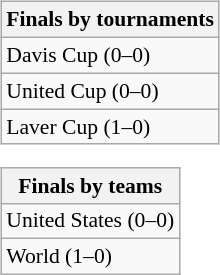<table>
<tr valign=top>
<td><br><table class=wikitable style=font-size:90%>
<tr>
<th>Finals by tournaments</th>
</tr>
<tr>
<td>Davis Cup (0–0)</td>
</tr>
<tr>
<td>United Cup (0–0)</td>
</tr>
<tr>
<td>Laver Cup (1–0)</td>
</tr>
</table>
<table class=wikitable style=font-size:90%>
<tr>
<th>Finals by teams</th>
</tr>
<tr>
<td>United States (0–0)</td>
</tr>
<tr>
<td>World (1–0)</td>
</tr>
</table>
</td>
</tr>
</table>
